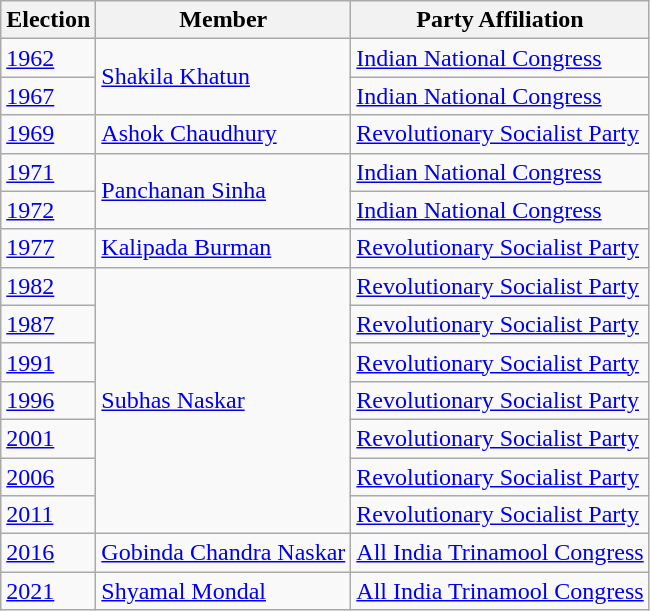<table class="wikitable sortable">
<tr>
<th>Election</th>
<th>Member</th>
<th>Party Affiliation</th>
</tr>
<tr>
<td><a href='#'>1962</a></td>
<td rowspan="2"><a href='#'>Shakila Khatun</a></td>
<td><a href='#'>Indian National Congress</a></td>
</tr>
<tr>
<td><a href='#'>1967</a></td>
<td><a href='#'>Indian National Congress</a></td>
</tr>
<tr>
<td><a href='#'>1969</a></td>
<td><a href='#'>Ashok Chaudhury</a></td>
<td><a href='#'>Revolutionary Socialist Party</a></td>
</tr>
<tr>
<td><a href='#'>1971</a></td>
<td rowspan="2"><a href='#'>Panchanan Sinha</a></td>
<td><a href='#'>Indian National Congress</a></td>
</tr>
<tr>
<td><a href='#'>1972</a></td>
<td><a href='#'>Indian National Congress</a></td>
</tr>
<tr>
<td><a href='#'>1977</a></td>
<td><a href='#'>Kalipada Burman</a></td>
<td><a href='#'>Revolutionary Socialist Party</a></td>
</tr>
<tr>
<td><a href='#'>1982</a></td>
<td rowspan="7"><a href='#'>Subhas Naskar</a></td>
<td><a href='#'>Revolutionary Socialist Party</a></td>
</tr>
<tr>
<td><a href='#'>1987</a></td>
<td><a href='#'>Revolutionary Socialist Party</a></td>
</tr>
<tr>
<td><a href='#'>1991</a></td>
<td><a href='#'>Revolutionary Socialist Party</a></td>
</tr>
<tr>
<td><a href='#'>1996</a></td>
<td><a href='#'>Revolutionary Socialist Party</a></td>
</tr>
<tr>
<td><a href='#'>2001</a></td>
<td><a href='#'>Revolutionary Socialist Party</a></td>
</tr>
<tr>
<td><a href='#'>2006</a></td>
<td><a href='#'>Revolutionary Socialist Party</a></td>
</tr>
<tr>
<td><a href='#'>2011</a></td>
<td><a href='#'>Revolutionary Socialist Party</a></td>
</tr>
<tr>
<td><a href='#'>2016</a></td>
<td><a href='#'>Gobinda Chandra Naskar</a></td>
<td><a href='#'>All India Trinamool Congress</a></td>
</tr>
<tr>
<td><a href='#'>2021</a></td>
<td><a href='#'>Shyamal Mondal</a></td>
<td><a href='#'>All India Trinamool Congress</a></td>
</tr>
</table>
